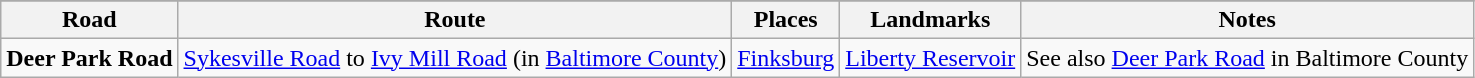<table class="wikitable">
<tr style="background-color:#DDDDDD;text-align:center;">
</tr>
<tr>
<th>Road</th>
<th>Route</th>
<th>Places</th>
<th>Landmarks</th>
<th>Notes</th>
</tr>
<tr>
<td><strong>Deer Park Road</strong></td>
<td><a href='#'>Sykesville Road</a> to <a href='#'>Ivy Mill Road</a> (in <a href='#'>Baltimore County</a>)</td>
<td><a href='#'>Finksburg</a></td>
<td><a href='#'>Liberty Reservoir</a></td>
<td>See also <a href='#'>Deer Park Road</a> in Baltimore County</td>
</tr>
</table>
